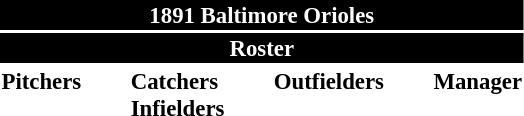<table class="toccolours" style="font-size: 95%;">
<tr>
<th colspan="10" style="background-color: black; color: white; text-align: center;">1891 Baltimore Orioles</th>
</tr>
<tr>
<td colspan="10" style="background-color: black; color: white; text-align: center;"><strong>Roster</strong></td>
</tr>
<tr>
<td valign="top"><strong>Pitchers</strong><br>



</td>
<td width="25px"></td>
<td valign="top"><strong>Catchers</strong><br>

<strong>Infielders</strong>





</td>
<td width="25px"></td>
<td valign="top"><strong>Outfielders</strong><br>



</td>
<td width="25px"></td>
<td valign="top"><strong>Manager</strong><br></td>
</tr>
</table>
